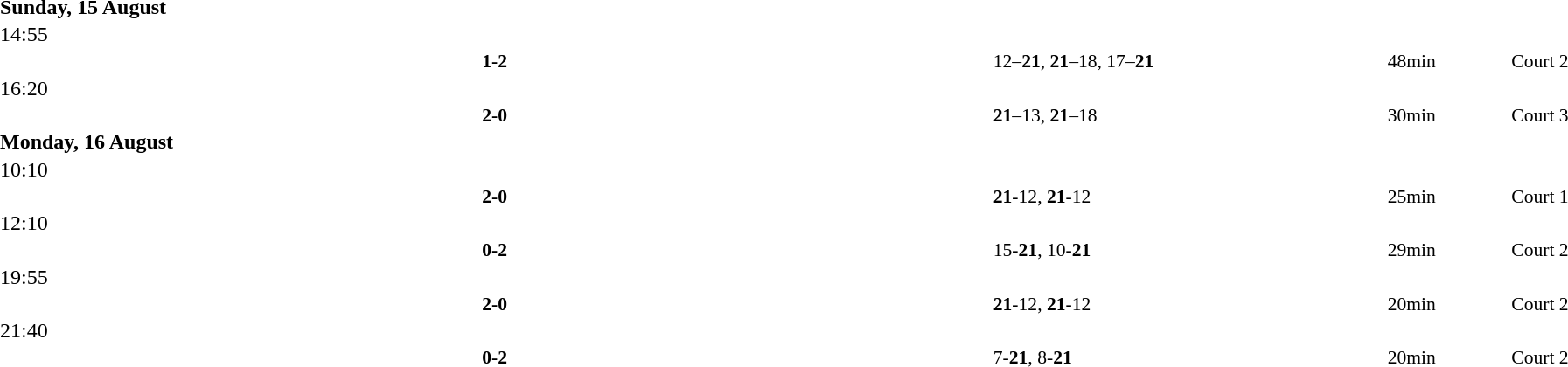<table style="width:100%;" cellspacing="1">
<tr>
<th width=25%></th>
<th width=10%></th>
<th width=25%></th>
</tr>
<tr>
<td><strong>Sunday, 15 August</strong></td>
</tr>
<tr>
<td>14:55</td>
</tr>
<tr style=font-size:90%>
<td align=right></td>
<td align=center><strong> 1-2 </strong></td>
<td><strong></strong></td>
<td>12–<strong>21</strong>, <strong>21</strong>–18, 17–<strong>21</strong></td>
<td>48min</td>
<td>Court 2</td>
</tr>
<tr>
<td>16:20</td>
</tr>
<tr style=font-size:90%>
<td align=right><strong></strong></td>
<td align=center><strong> 2-0 </strong></td>
<td></td>
<td><strong>21</strong>–13, <strong>21</strong>–18</td>
<td>30min</td>
<td>Court 3</td>
</tr>
<tr>
<td><strong>Monday, 16 August</strong></td>
</tr>
<tr>
<td>10:10</td>
</tr>
<tr style=font-size:90%>
<td align=right><strong></strong></td>
<td align=center><strong> 2-0 </strong></td>
<td></td>
<td><strong>21</strong>-12, <strong>21</strong>-12</td>
<td>25min</td>
<td>Court 1</td>
</tr>
<tr>
<td>12:10</td>
</tr>
<tr style=font-size:90%>
<td align=right></td>
<td align=center><strong> 0-2 </strong></td>
<td><strong></strong></td>
<td>15-<strong>21</strong>, 10-<strong>21</strong></td>
<td>29min</td>
<td>Court 2</td>
</tr>
<tr>
<td>19:55</td>
</tr>
<tr style=font-size:90%>
<td align=right><strong></strong></td>
<td align=center><strong> 2-0 </strong></td>
<td></td>
<td><strong>21</strong>-12, <strong>21</strong>-12</td>
<td>20min</td>
<td>Court 2</td>
</tr>
<tr>
<td>21:40</td>
</tr>
<tr style=font-size:90%>
<td align=right></td>
<td align=center><strong> 0-2 </strong></td>
<td><strong></strong></td>
<td>7-<strong>21</strong>, 8-<strong>21</strong></td>
<td>20min</td>
<td>Court 2</td>
</tr>
</table>
